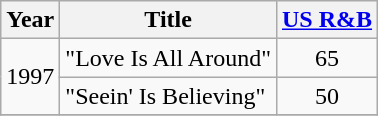<table class="wikitable">
<tr>
<th>Year</th>
<th>Title</th>
<th width="60"><a href='#'>US R&B</a></th>
</tr>
<tr>
<td rowspan="2">1997</td>
<td>"Love Is All Around"</td>
<td align="center">65</td>
</tr>
<tr>
<td>"Seein' Is Believing"</td>
<td align="center">50</td>
</tr>
<tr>
</tr>
</table>
